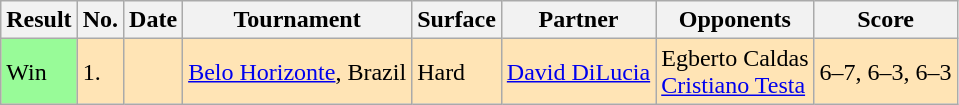<table class="sortable wikitable">
<tr>
<th>Result</th>
<th>No.</th>
<th>Date</th>
<th>Tournament</th>
<th>Surface</th>
<th>Partner</th>
<th>Opponents</th>
<th class="unsortable">Score</th>
</tr>
<tr style="background:moccasin;">
<td style="background:#98fb98;">Win</td>
<td>1.</td>
<td></td>
<td><a href='#'>Belo Horizonte</a>, Brazil</td>
<td>Hard</td>
<td> <a href='#'>David DiLucia</a></td>
<td> Egberto Caldas<br> <a href='#'>Cristiano Testa</a></td>
<td>6–7, 6–3, 6–3</td>
</tr>
</table>
